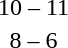<table style="text-align:center">
<tr>
<th width=200></th>
<th width=100></th>
<th width=200></th>
</tr>
<tr>
<td align=right></td>
<td>10 – 11</td>
<td align=left><strong></strong></td>
</tr>
<tr>
<td align=right><strong></strong></td>
<td>8 – 6</td>
<td align=left></td>
</tr>
</table>
